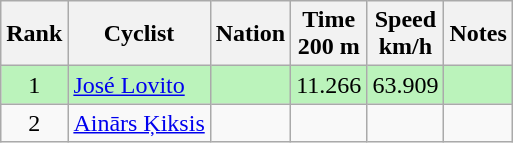<table class="wikitable sortable" style="text-align:center">
<tr>
<th>Rank</th>
<th>Cyclist</th>
<th>Nation</th>
<th>Time<br>200 m</th>
<th>Speed<br>km/h</th>
<th>Notes</th>
</tr>
<tr bgcolor=bbf3bb>
<td>1</td>
<td align=left><a href='#'>José Lovito</a></td>
<td align=left></td>
<td>11.266</td>
<td>63.909</td>
<td></td>
</tr>
<tr>
<td>2</td>
<td align=left><a href='#'>Ainārs Ķiksis</a></td>
<td align=left></td>
<td></td>
<td></td>
<td></td>
</tr>
</table>
